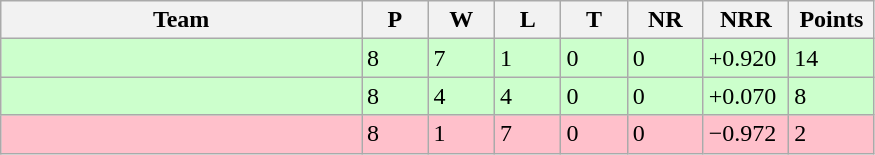<table class="wikitable">
<tr>
<th width=38%>Team</th>
<th width=7%>P</th>
<th width=7%>W</th>
<th width=7%>L</th>
<th width=7%>T</th>
<th width=8%>NR</th>
<th width=9%>NRR</th>
<th width=9%>Points</th>
</tr>
<tr bgcolor=ccffcc>
<td align=left></td>
<td>8</td>
<td>7</td>
<td>1</td>
<td>0</td>
<td>0</td>
<td>+0.920</td>
<td>14</td>
</tr>
<tr bgcolor=ccffcc>
<td align=left></td>
<td>8</td>
<td>4</td>
<td>4</td>
<td>0</td>
<td>0</td>
<td>+0.070</td>
<td>8</td>
</tr>
<tr bgcolor=pink>
<td align=left></td>
<td>8</td>
<td>1</td>
<td>7</td>
<td>0</td>
<td>0</td>
<td>−0.972</td>
<td>2</td>
</tr>
</table>
